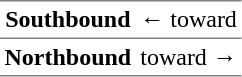<table border="1" cellspacing="0" cellpadding="3" frame="hsides" rules="rows">
<tr>
<th><span>Southbound</span></th>
<td>←  toward </td>
</tr>
<tr>
<th><span>Northbound</span></th>
<td>  toward  →</td>
</tr>
</table>
